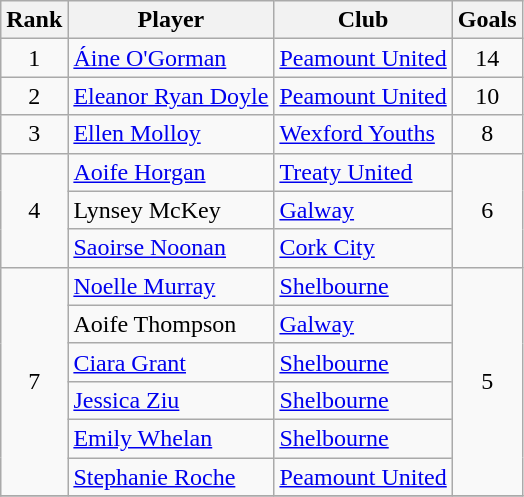<table class="wikitable" style="text-align:center">
<tr>
<th>Rank</th>
<th>Player</th>
<th>Club</th>
<th>Goals</th>
</tr>
<tr>
<td rowspan="1">1</td>
<td align="left"> <a href='#'>Áine O'Gorman</a></td>
<td align="left"><a href='#'>Peamount United</a></td>
<td rowspan="1">14</td>
</tr>
<tr>
<td rowspan="1">2</td>
<td align="left"> <a href='#'>Eleanor Ryan Doyle</a></td>
<td align="left"><a href='#'>Peamount United</a></td>
<td rowspan="1">10</td>
</tr>
<tr>
<td rowspan="1">3</td>
<td align="left"> <a href='#'>Ellen Molloy</a></td>
<td align="left"><a href='#'>Wexford Youths</a></td>
<td rowspan="1">8</td>
</tr>
<tr>
<td rowspan="3">4</td>
<td align="left"> <a href='#'>Aoife Horgan</a></td>
<td align="left"><a href='#'>Treaty United</a></td>
<td rowspan="3">6</td>
</tr>
<tr>
<td align="left"> Lynsey McKey</td>
<td align="left"><a href='#'>Galway</a></td>
</tr>
<tr>
<td align="left"> <a href='#'>Saoirse Noonan</a></td>
<td align="left"><a href='#'>Cork City</a></td>
</tr>
<tr>
<td rowspan="6">7</td>
<td align="left"> <a href='#'>Noelle Murray</a></td>
<td align="left"><a href='#'>Shelbourne</a></td>
<td rowspan="6">5</td>
</tr>
<tr>
<td align="left"> Aoife Thompson</td>
<td align="left"><a href='#'>Galway</a></td>
</tr>
<tr>
<td align="left"> <a href='#'>Ciara Grant</a></td>
<td align="left"><a href='#'>Shelbourne</a></td>
</tr>
<tr>
<td align="left"> <a href='#'>Jessica Ziu</a></td>
<td align="left"><a href='#'>Shelbourne</a></td>
</tr>
<tr>
<td align="left"> <a href='#'>Emily Whelan</a></td>
<td align="left"><a href='#'>Shelbourne</a></td>
</tr>
<tr>
<td align="left"> <a href='#'>Stephanie Roche</a></td>
<td align="left"><a href='#'>Peamount United</a></td>
</tr>
<tr>
</tr>
</table>
